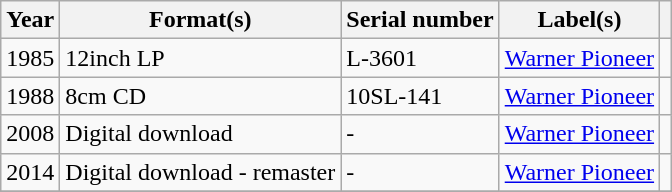<table class="wikitable sortable plainrowheaders">
<tr>
<th scope="col">Year</th>
<th scope="col">Format(s)</th>
<th scope="col">Serial number</th>
<th scope="col">Label(s)</th>
<th scope="col"></th>
</tr>
<tr>
<td>1985</td>
<td>12inch LP</td>
<td>L-3601</td>
<td><a href='#'>Warner Pioneer</a></td>
<td></td>
</tr>
<tr>
<td>1988</td>
<td>8cm CD</td>
<td>10SL-141</td>
<td><a href='#'>Warner Pioneer</a></td>
<td></td>
</tr>
<tr>
<td>2008</td>
<td>Digital download</td>
<td>-</td>
<td><a href='#'>Warner Pioneer</a></td>
<td></td>
</tr>
<tr>
<td>2014</td>
<td>Digital download - remaster</td>
<td>-</td>
<td><a href='#'>Warner Pioneer</a></td>
<td></td>
</tr>
<tr>
</tr>
</table>
